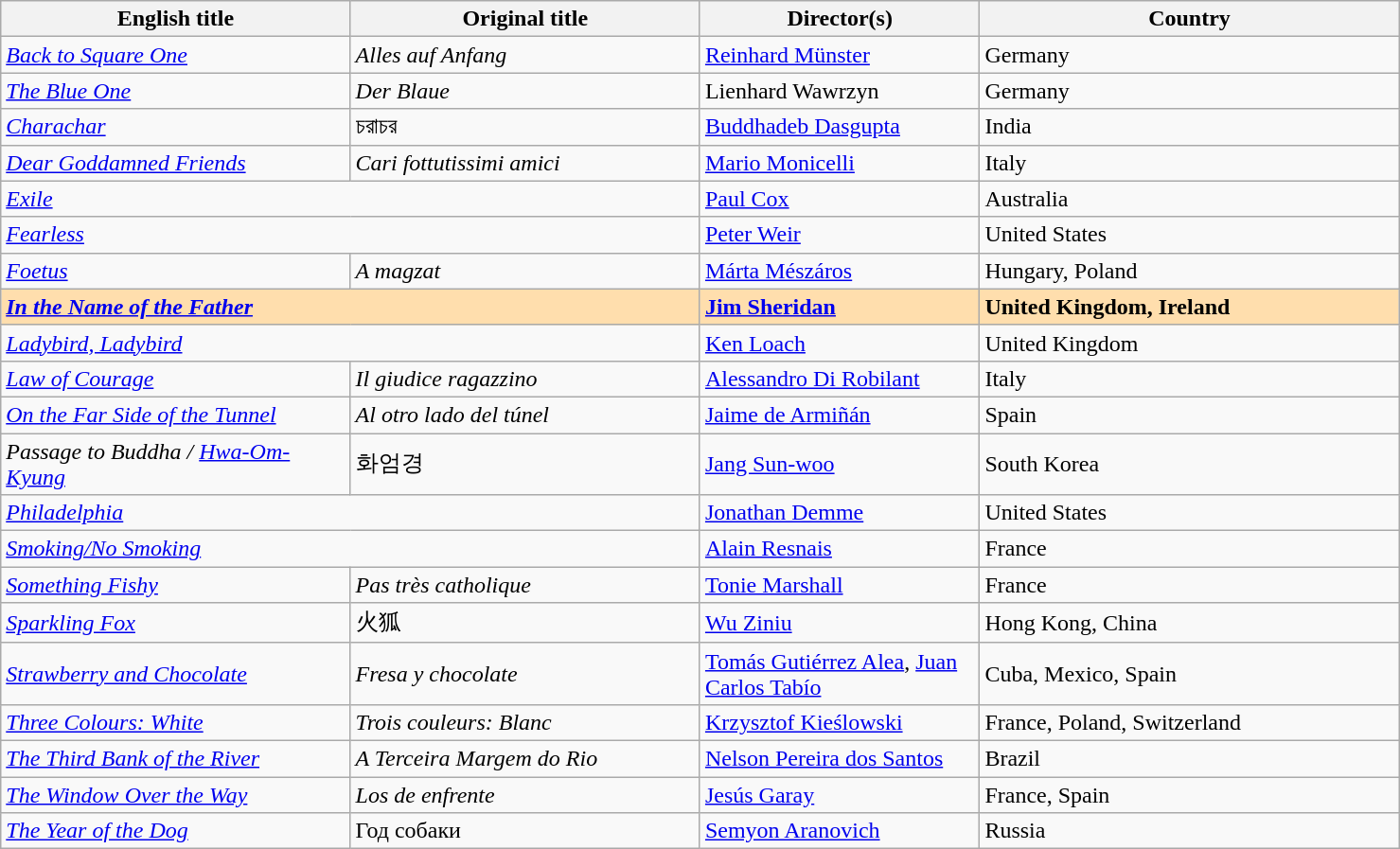<table class="wikitable" width="78%" cellpadding="5">
<tr>
<th width="25%">English title</th>
<th width="25%">Original title</th>
<th width="20%">Director(s)</th>
<th width="30%">Country</th>
</tr>
<tr>
<td><em><a href='#'>Back to Square One</a></em></td>
<td><em>Alles auf Anfang</em></td>
<td><a href='#'>Reinhard Münster</a></td>
<td>Germany</td>
</tr>
<tr>
<td><em><a href='#'>The Blue One</a></em></td>
<td><em>Der Blaue</em></td>
<td>Lienhard Wawrzyn</td>
<td>Germany</td>
</tr>
<tr>
<td><em><a href='#'>Charachar</a></em></td>
<td>চরাচর</td>
<td><a href='#'>Buddhadeb Dasgupta</a></td>
<td>India</td>
</tr>
<tr>
<td><em><a href='#'>Dear Goddamned Friends</a></em></td>
<td><em>Cari fottutissimi amici</em></td>
<td><a href='#'>Mario Monicelli</a></td>
<td>Italy</td>
</tr>
<tr>
<td colspan="2"><em><a href='#'>Exile</a></em></td>
<td><a href='#'>Paul Cox</a></td>
<td>Australia</td>
</tr>
<tr>
<td colspan="2"><em><a href='#'>Fearless</a></em></td>
<td><a href='#'>Peter Weir</a></td>
<td>United States</td>
</tr>
<tr>
<td><em><a href='#'>Foetus</a></em></td>
<td><em>A magzat</em></td>
<td><a href='#'>Márta Mészáros</a></td>
<td>Hungary, Poland</td>
</tr>
<tr style="background:#FFDEAD;">
<td colspan="2"><strong><em><a href='#'>In the Name of the Father</a></em></strong></td>
<td><strong><a href='#'>Jim Sheridan</a></strong></td>
<td><strong>United Kingdom, Ireland</strong></td>
</tr>
<tr>
<td colspan="2"><em><a href='#'>Ladybird, Ladybird</a></em></td>
<td><a href='#'>Ken Loach</a></td>
<td>United Kingdom</td>
</tr>
<tr>
<td><em><a href='#'>Law of Courage</a></em></td>
<td><em>Il giudice ragazzino</em></td>
<td><a href='#'>Alessandro Di Robilant</a></td>
<td>Italy</td>
</tr>
<tr>
<td><em><a href='#'>On the Far Side of the Tunnel</a></em></td>
<td><em>Al otro lado del túnel</em></td>
<td><a href='#'>Jaime de Armiñán</a></td>
<td>Spain</td>
</tr>
<tr>
<td><em>Passage to Buddha / <a href='#'>Hwa-Om-Kyung</a></em></td>
<td>화엄경</td>
<td><a href='#'>Jang Sun-woo</a></td>
<td>South Korea</td>
</tr>
<tr>
<td colspan="2"><em><a href='#'>Philadelphia</a></em></td>
<td><a href='#'>Jonathan Demme</a></td>
<td>United States</td>
</tr>
<tr>
<td colspan="2"><em><a href='#'>Smoking/No Smoking</a></em></td>
<td><a href='#'>Alain Resnais</a></td>
<td>France</td>
</tr>
<tr>
<td><em><a href='#'>Something Fishy</a></em></td>
<td><em>Pas très catholique</em></td>
<td><a href='#'>Tonie Marshall</a></td>
<td>France</td>
</tr>
<tr>
<td><em><a href='#'>Sparkling Fox</a></em></td>
<td>火狐</td>
<td><a href='#'>Wu Ziniu</a></td>
<td>Hong Kong, China</td>
</tr>
<tr>
<td><em><a href='#'>Strawberry and Chocolate</a></em></td>
<td><em>Fresa y chocolate</em></td>
<td><a href='#'>Tomás Gutiérrez Alea</a>, <a href='#'>Juan Carlos Tabío</a></td>
<td>Cuba, Mexico, Spain</td>
</tr>
<tr>
<td><em><a href='#'>Three Colours: White</a></em></td>
<td><em>Trois couleurs: Blanc</em></td>
<td><a href='#'>Krzysztof Kieślowski</a></td>
<td>France, Poland, Switzerland</td>
</tr>
<tr>
<td><em><a href='#'>The Third Bank of the River</a></em></td>
<td><em>A Terceira Margem do Rio</em></td>
<td><a href='#'>Nelson Pereira dos Santos</a></td>
<td>Brazil</td>
</tr>
<tr>
<td><em><a href='#'>The Window Over the Way</a></em></td>
<td><em>Los de enfrente</em></td>
<td><a href='#'>Jesús Garay</a></td>
<td>France, Spain</td>
</tr>
<tr>
<td><em><a href='#'>The Year of the Dog</a></em></td>
<td>Год собаки</td>
<td><a href='#'>Semyon Aranovich</a></td>
<td>Russia</td>
</tr>
</table>
